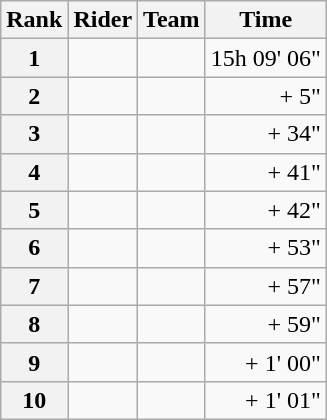<table class="wikitable" margin-bottom:0;">
<tr>
<th scope="col">Rank</th>
<th scope="col">Rider</th>
<th scope="col">Team</th>
<th scope="col">Time</th>
</tr>
<tr>
<th scope="row">1</th>
<td> </td>
<td></td>
<td align="right">15h 09' 06"</td>
</tr>
<tr>
<th scope="row">2</th>
<td> </td>
<td></td>
<td align="right">+ 5"</td>
</tr>
<tr>
<th scope="row">3</th>
<td></td>
<td></td>
<td align="right">+ 34"</td>
</tr>
<tr>
<th scope="row">4</th>
<td></td>
<td></td>
<td align="right">+ 41"</td>
</tr>
<tr>
<th scope="row">5</th>
<td></td>
<td></td>
<td align="right">+ 42"</td>
</tr>
<tr>
<th scope="row">6</th>
<td></td>
<td></td>
<td align="right">+ 53"</td>
</tr>
<tr>
<th scope="row">7</th>
<td></td>
<td></td>
<td align="right">+ 57"</td>
</tr>
<tr>
<th scope="row">8</th>
<td></td>
<td></td>
<td align="right">+ 59"</td>
</tr>
<tr>
<th scope="row">9</th>
<td></td>
<td></td>
<td align="right">+ 1' 00"</td>
</tr>
<tr>
<th scope="row">10</th>
<td></td>
<td></td>
<td align="right">+ 1' 01"</td>
</tr>
</table>
